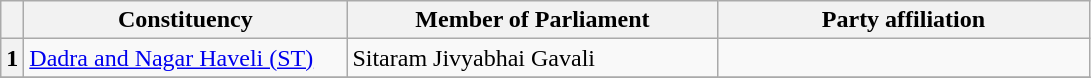<table class="wikitable sortable">
<tr style="text-align:center;">
<th></th>
<th style="width:13em">Constituency</th>
<th style="width:15em">Member of Parliament</th>
<th colspan="2" style="width:15em">Party affiliation</th>
</tr>
<tr>
<th>1</th>
<td><a href='#'>Dadra and Nagar Haveli (ST)</a></td>
<td>Sitaram Jivyabhai Gavali</td>
<td></td>
</tr>
<tr>
</tr>
</table>
